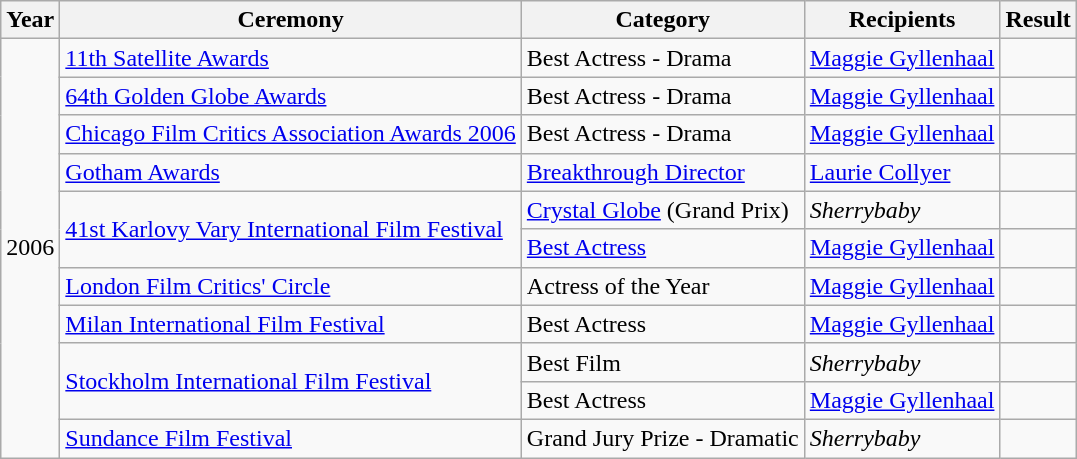<table class="wikitable sortable">
<tr>
<th align="left">Year</th>
<th align="left">Ceremony</th>
<th align="left">Category</th>
<th align="left">Recipients</th>
<th align="left">Result</th>
</tr>
<tr>
<td rowspan="11">2006</td>
<td><a href='#'>11th Satellite Awards</a></td>
<td>Best Actress - Drama</td>
<td><a href='#'>Maggie Gyllenhaal</a></td>
<td></td>
</tr>
<tr>
<td><a href='#'>64th Golden Globe Awards</a></td>
<td>Best Actress - Drama</td>
<td><a href='#'>Maggie Gyllenhaal</a></td>
<td></td>
</tr>
<tr>
<td><a href='#'>Chicago Film Critics Association Awards 2006</a></td>
<td>Best Actress - Drama</td>
<td><a href='#'>Maggie Gyllenhaal</a></td>
<td></td>
</tr>
<tr>
<td><a href='#'>Gotham Awards</a></td>
<td><a href='#'>Breakthrough Director</a></td>
<td><a href='#'>Laurie Collyer</a></td>
<td></td>
</tr>
<tr>
<td rowspan="2"><a href='#'>41st Karlovy Vary International Film Festival</a></td>
<td><a href='#'>Crystal Globe</a> (Grand Prix)</td>
<td><em>Sherrybaby</em></td>
<td></td>
</tr>
<tr>
<td><a href='#'>Best Actress</a></td>
<td><a href='#'>Maggie Gyllenhaal</a></td>
<td></td>
</tr>
<tr>
<td><a href='#'>London Film Critics' Circle</a></td>
<td>Actress of the Year</td>
<td><a href='#'>Maggie Gyllenhaal</a></td>
<td></td>
</tr>
<tr>
<td><a href='#'>Milan International Film Festival</a></td>
<td>Best Actress</td>
<td><a href='#'>Maggie Gyllenhaal</a></td>
<td></td>
</tr>
<tr>
<td rowspan="2"><a href='#'>Stockholm International Film Festival</a></td>
<td>Best Film</td>
<td><em>Sherrybaby</em></td>
<td></td>
</tr>
<tr>
<td>Best Actress</td>
<td><a href='#'>Maggie Gyllenhaal</a></td>
<td></td>
</tr>
<tr>
<td><a href='#'>Sundance Film Festival</a></td>
<td>Grand Jury Prize - Dramatic</td>
<td><em>Sherrybaby</em></td>
<td></td>
</tr>
</table>
